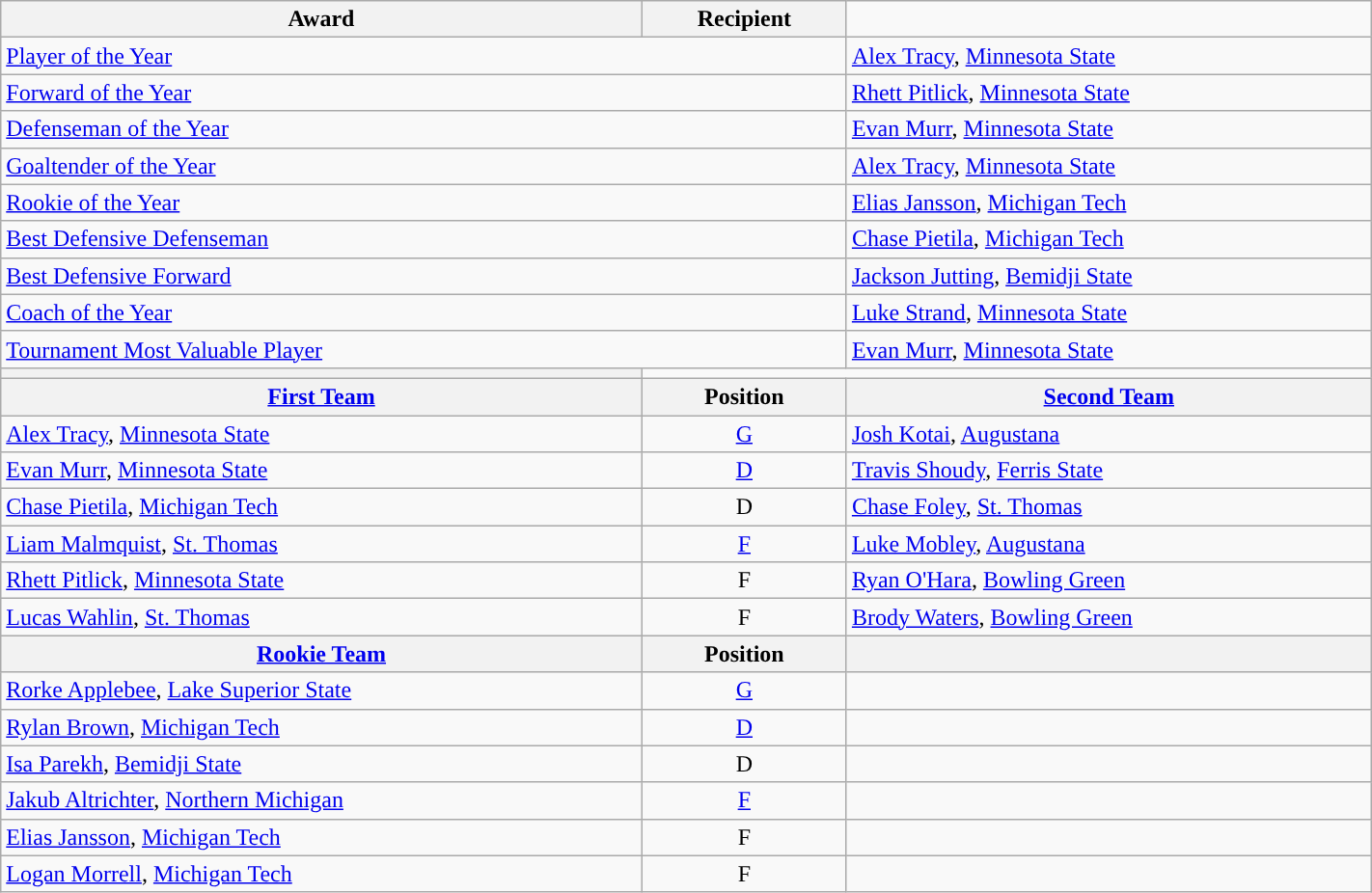<table class="wikitable" width=75%>
<tr>
<th>Award</th>
<th>Recipient</th>
</tr>
<tr>
<td colspan=2><a href='#'>Player of the Year</a></td>
<td><a href='#'>Alex Tracy</a>, <a href='#'>Minnesota State</a></td>
</tr>
<tr>
<td colspan=2><a href='#'>Forward of the Year</a></td>
<td><a href='#'>Rhett Pitlick</a>, <a href='#'>Minnesota State</a></td>
</tr>
<tr>
<td colspan=2><a href='#'>Defenseman of the Year</a></td>
<td><a href='#'>Evan Murr</a>, <a href='#'>Minnesota State</a></td>
</tr>
<tr>
<td colspan=2><a href='#'>Goaltender of the Year</a></td>
<td><a href='#'>Alex Tracy</a>, <a href='#'>Minnesota State</a></td>
</tr>
<tr>
<td colspan=2><a href='#'>Rookie of the Year</a></td>
<td><a href='#'>Elias Jansson</a>, <a href='#'>Michigan Tech</a></td>
</tr>
<tr>
<td colspan=2><a href='#'>Best Defensive Defenseman</a></td>
<td><a href='#'>Chase Pietila</a>, <a href='#'>Michigan Tech</a></td>
</tr>
<tr>
<td colspan=2><a href='#'>Best Defensive Forward</a></td>
<td><a href='#'>Jackson Jutting</a>, <a href='#'>Bemidji State</a></td>
</tr>
<tr>
<td colspan=2><a href='#'>Coach of the Year</a></td>
<td><a href='#'>Luke Strand</a>, <a href='#'>Minnesota State</a></td>
</tr>
<tr>
<td colspan=2><a href='#'>Tournament Most Valuable Player</a></td>
<td><a href='#'>Evan Murr</a>, <a href='#'>Minnesota State</a></td>
</tr>
<tr>
<th><a href='#'></a></th>
</tr>
<tr>
<th><a href='#'>First Team</a></th>
<th>  Position  </th>
<th><a href='#'>Second Team</a></th>
</tr>
<tr>
<td><a href='#'>Alex Tracy</a>, <a href='#'>Minnesota State</a></td>
<td align=center><a href='#'>G</a></td>
<td><a href='#'>Josh Kotai</a>, <a href='#'>Augustana</a></td>
</tr>
<tr>
<td><a href='#'>Evan Murr</a>, <a href='#'>Minnesota State</a></td>
<td align=center><a href='#'>D</a></td>
<td><a href='#'>Travis Shoudy</a>, <a href='#'>Ferris State</a></td>
</tr>
<tr>
<td><a href='#'>Chase Pietila</a>, <a href='#'>Michigan Tech</a></td>
<td align=center>D</td>
<td><a href='#'>Chase Foley</a>, <a href='#'>St. Thomas</a></td>
</tr>
<tr>
<td><a href='#'>Liam Malmquist</a>, <a href='#'>St. Thomas</a></td>
<td align=center><a href='#'>F</a></td>
<td><a href='#'>Luke Mobley</a>, <a href='#'>Augustana</a></td>
</tr>
<tr>
<td><a href='#'>Rhett Pitlick</a>, <a href='#'>Minnesota State</a></td>
<td align=center>F</td>
<td><a href='#'>Ryan O'Hara</a>, <a href='#'>Bowling Green</a></td>
</tr>
<tr>
<td><a href='#'>Lucas Wahlin</a>, <a href='#'>St. Thomas</a></td>
<td align=center>F</td>
<td><a href='#'>Brody Waters</a>, <a href='#'>Bowling Green</a></td>
</tr>
<tr>
<th><a href='#'>Rookie Team</a></th>
<th>  Position  </th>
<th></th>
</tr>
<tr>
<td><a href='#'>Rorke Applebee</a>, <a href='#'>Lake Superior State</a></td>
<td align=center><a href='#'>G</a></td>
<td></td>
</tr>
<tr>
<td><a href='#'>Rylan Brown</a>, <a href='#'>Michigan Tech</a></td>
<td align=center><a href='#'>D</a></td>
<td></td>
</tr>
<tr>
<td><a href='#'>Isa Parekh</a>, <a href='#'>Bemidji State</a></td>
<td align=center>D</td>
<td></td>
</tr>
<tr>
<td><a href='#'>Jakub Altrichter</a>, <a href='#'>Northern Michigan</a></td>
<td align=center><a href='#'>F</a></td>
<td></td>
</tr>
<tr>
<td><a href='#'>Elias Jansson</a>, <a href='#'>Michigan Tech</a></td>
<td align=center>F</td>
<td></td>
</tr>
<tr>
<td><a href='#'>Logan Morrell</a>, <a href='#'>Michigan Tech</a></td>
<td align=center>F</td>
<td></td>
</tr>
</table>
